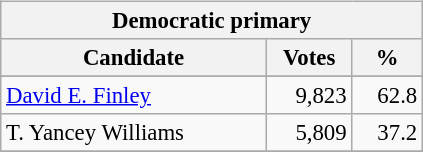<table class="wikitable" align="left" style="margin: 1em 1em 1em 0; font-size: 95%;">
<tr>
<th colspan="3">Democratic primary</th>
</tr>
<tr>
<th colspan="1" style="width: 170px">Candidate</th>
<th style="width: 50px">Votes</th>
<th style="width: 40px">%</th>
</tr>
<tr>
</tr>
<tr>
<td><a href='#'>David E. Finley</a></td>
<td align="right">9,823</td>
<td align="right">62.8</td>
</tr>
<tr>
<td>T. Yancey Williams</td>
<td align="right">5,809</td>
<td align="right">37.2</td>
</tr>
<tr>
</tr>
</table>
